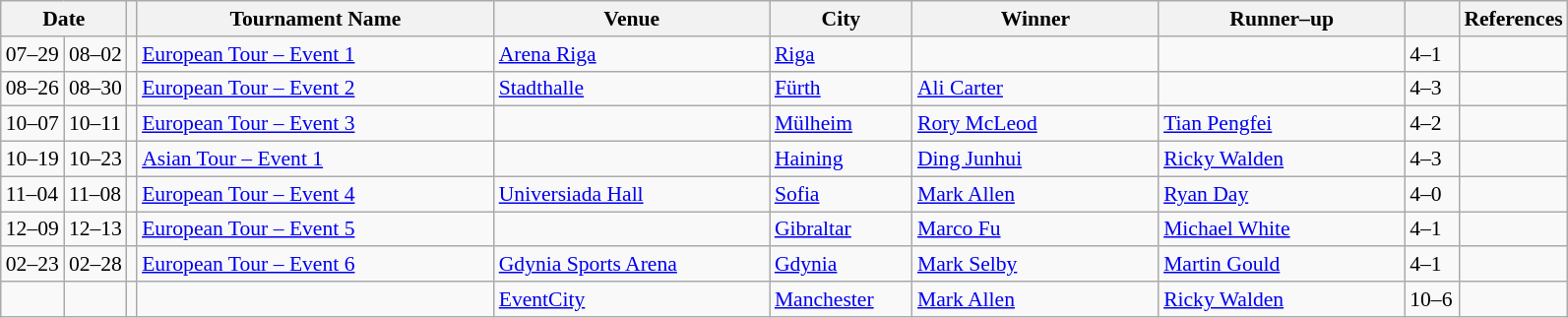<table class="wikitable" style="font-size: 90%">
<tr>
<th colspan="2" width=40>Date</th>
<th></th>
<th width=235>Tournament Name</th>
<th width=180>Venue</th>
<th width=90>City</th>
<th width=160>Winner</th>
<th width=160>Runner–up</th>
<th width=30></th>
<th width=20>References</th>
</tr>
<tr>
<td>07–29</td>
<td>08–02</td>
<td></td>
<td><a href='#'>European Tour – Event 1</a></td>
<td><a href='#'>Arena Riga</a></td>
<td><a href='#'>Riga</a></td>
<td></td>
<td></td>
<td>4–1</td>
<td></td>
</tr>
<tr>
<td>08–26</td>
<td>08–30</td>
<td></td>
<td><a href='#'>European Tour – Event 2</a></td>
<td><a href='#'>Stadthalle</a></td>
<td><a href='#'>Fürth</a></td>
<td> <a href='#'>Ali Carter</a></td>
<td></td>
<td>4–3</td>
<td></td>
</tr>
<tr>
<td>10–07</td>
<td>10–11</td>
<td></td>
<td><a href='#'>European Tour – Event 3</a></td>
<td></td>
<td><a href='#'>Mülheim</a></td>
<td> <a href='#'>Rory McLeod</a></td>
<td> <a href='#'>Tian Pengfei</a></td>
<td>4–2</td>
<td></td>
</tr>
<tr>
<td>10–19</td>
<td>10–23</td>
<td></td>
<td><a href='#'>Asian Tour – Event 1</a></td>
<td></td>
<td><a href='#'>Haining</a></td>
<td> <a href='#'>Ding Junhui</a></td>
<td> <a href='#'>Ricky Walden</a></td>
<td>4–3</td>
<td></td>
</tr>
<tr>
<td>11–04</td>
<td>11–08</td>
<td></td>
<td><a href='#'>European Tour – Event 4</a></td>
<td><a href='#'>Universiada Hall</a></td>
<td><a href='#'>Sofia</a></td>
<td> <a href='#'>Mark Allen</a></td>
<td> <a href='#'>Ryan Day</a></td>
<td>4–0</td>
<td></td>
</tr>
<tr>
<td>12–09</td>
<td>12–13</td>
<td></td>
<td><a href='#'>European Tour – Event 5</a></td>
<td></td>
<td><a href='#'>Gibraltar</a></td>
<td> <a href='#'>Marco Fu</a></td>
<td> <a href='#'>Michael White</a></td>
<td>4–1</td>
<td></td>
</tr>
<tr>
<td>02–23</td>
<td>02–28</td>
<td></td>
<td><a href='#'>European Tour – Event 6</a></td>
<td><a href='#'>Gdynia Sports Arena</a></td>
<td><a href='#'>Gdynia</a></td>
<td> <a href='#'>Mark Selby</a></td>
<td> <a href='#'>Martin Gould</a></td>
<td>4–1</td>
<td></td>
</tr>
<tr>
<td></td>
<td></td>
<td></td>
<td></td>
<td><a href='#'>EventCity</a></td>
<td><a href='#'>Manchester</a></td>
<td> <a href='#'>Mark Allen</a></td>
<td> <a href='#'>Ricky Walden</a></td>
<td>10–6</td>
<td></td>
</tr>
</table>
